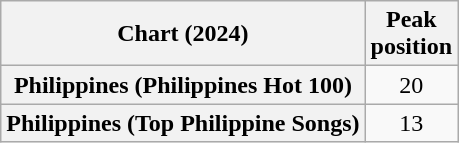<table class="wikitable sortable plainrowheaders" style="text-align:center">
<tr>
<th scope="col">Chart (2024)</th>
<th scope="col">Peak<br>position</th>
</tr>
<tr>
<th scope="row">Philippines (Philippines Hot 100)</th>
<td>20</td>
</tr>
<tr>
<th scope="row">Philippines (Top Philippine Songs)</th>
<td>13</td>
</tr>
</table>
